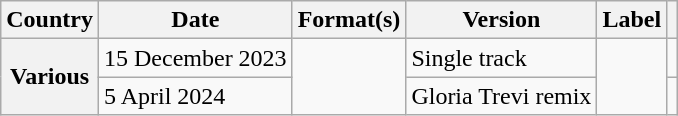<table class="wikitable plainrowheaders">
<tr>
<th scope="col">Country</th>
<th scope="col">Date</th>
<th scope="col">Format(s)</th>
<th scope="col">Version</th>
<th scope="col">Label</th>
<th scope="col"></th>
</tr>
<tr>
<th scope="row" rowspan="2">Various</th>
<td>15 December 2023</td>
<td rowspan="2"></td>
<td>Single track</td>
<td rowspan="2"></td>
<td align="center"></td>
</tr>
<tr>
<td>5 April 2024</td>
<td>Gloria Trevi remix</td>
<td align="center"></td>
</tr>
</table>
